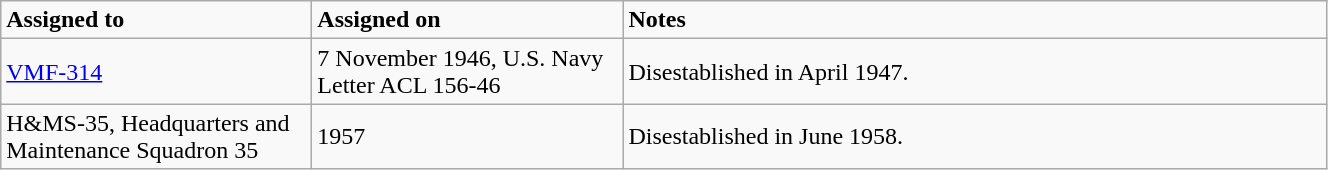<table class="wikitable" style="width: 70%;">
<tr>
<td style="width: 200px;"><strong>Assigned to</strong></td>
<td style="width: 200px;"><strong>Assigned on</strong></td>
<td><strong>Notes</strong></td>
</tr>
<tr>
<td><a href='#'>VMF-314</a></td>
<td>7 November 1946, U.S. Navy Letter ACL 156-46</td>
<td>Disestablished in April 1947.</td>
</tr>
<tr>
<td>H&MS-35, Headquarters and Maintenance Squadron 35</td>
<td>1957</td>
<td>Disestablished in June 1958.</td>
</tr>
</table>
